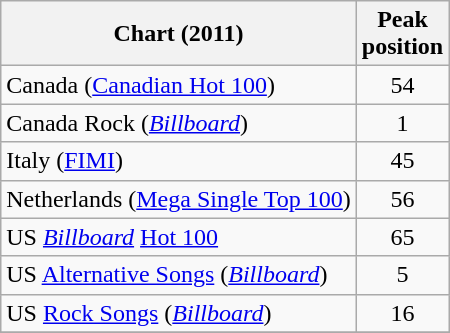<table class="wikitable sortable">
<tr>
<th>Chart (2011)</th>
<th>Peak<br>position</th>
</tr>
<tr>
<td>Canada (<a href='#'>Canadian Hot 100</a>)</td>
<td style="text-align:center;">54</td>
</tr>
<tr>
<td>Canada Rock (<em><a href='#'>Billboard</a></em>)</td>
<td style="text-align:center;">1</td>
</tr>
<tr>
<td>Italy (<a href='#'>FIMI</a>)</td>
<td style="text-align:center;">45</td>
</tr>
<tr>
<td>Netherlands (<a href='#'>Mega Single Top 100</a>)</td>
<td style="text-align:center;">56</td>
</tr>
<tr>
<td>US <em><a href='#'>Billboard</a></em> <a href='#'>Hot 100</a></td>
<td style="text-align:center;">65</td>
</tr>
<tr>
<td>US <a href='#'>Alternative Songs</a> (<em><a href='#'>Billboard</a></em>)</td>
<td style="text-align:center;">5</td>
</tr>
<tr>
<td>US <a href='#'>Rock Songs</a> (<em><a href='#'>Billboard</a></em>)</td>
<td style="text-align:center;">16</td>
</tr>
<tr>
</tr>
</table>
